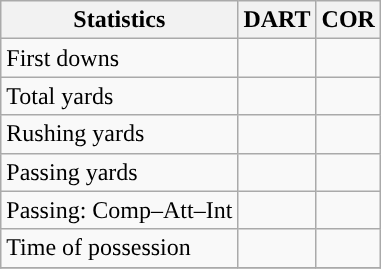<table class="wikitable" style="float: left;">
<tr>
<th>Statistics</th>
<th>DART</th>
<th>COR</th>
</tr>
<tr>
<td>First downs</td>
<td></td>
<td></td>
</tr>
<tr>
<td>Total yards</td>
<td></td>
<td></td>
</tr>
<tr>
<td>Rushing yards</td>
<td></td>
<td></td>
</tr>
<tr>
<td>Passing yards</td>
<td></td>
<td></td>
</tr>
<tr>
<td>Passing: Comp–Att–Int</td>
<td></td>
<td></td>
</tr>
<tr>
<td>Time of possession</td>
<td></td>
<td></td>
</tr>
<tr>
</tr>
</table>
